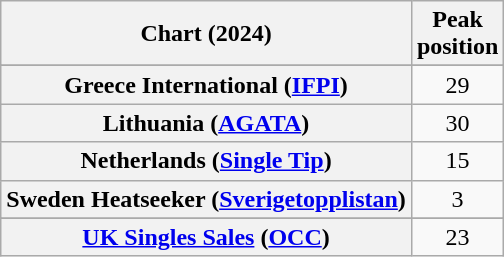<table class="wikitable sortable plainrowheaders" style="text-align:center">
<tr>
<th scope="col">Chart (2024)</th>
<th scope="col">Peak<br>position</th>
</tr>
<tr>
</tr>
<tr>
<th scope="row">Greece International (<a href='#'>IFPI</a>)</th>
<td>29</td>
</tr>
<tr>
<th scope="row">Lithuania (<a href='#'>AGATA</a>)</th>
<td>30</td>
</tr>
<tr>
<th scope="row">Netherlands (<a href='#'>Single Tip</a>)</th>
<td>15</td>
</tr>
<tr>
<th scope="row">Sweden Heatseeker (<a href='#'>Sverigetopplistan</a>)</th>
<td>3</td>
</tr>
<tr>
</tr>
<tr>
</tr>
<tr>
<th scope="row"><a href='#'>UK Singles Sales</a> (<a href='#'>OCC</a>)</th>
<td>23</td>
</tr>
</table>
